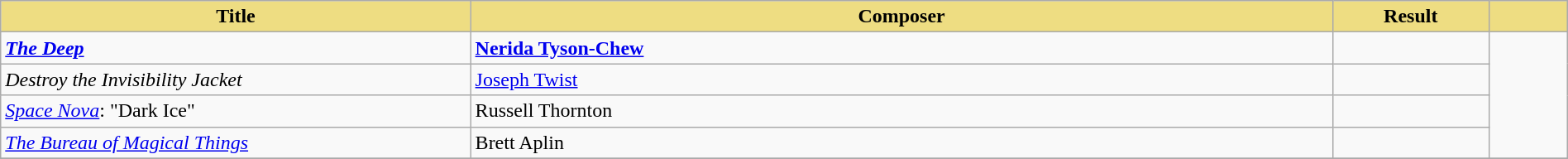<table class="wikitable" width=100%>
<tr>
<th style="width:30%;background:#EEDD82;">Title</th>
<th style="width:55%;background:#EEDD82;">Composer</th>
<th style="width:10%;background:#EEDD82;">Result</th>
<th style="width:5%;background:#EEDD82;"></th>
</tr>
<tr>
<td><strong><em><a href='#'>The Deep</a></em></strong></td>
<td><strong><a href='#'>Nerida Tyson-Chew</a></strong></td>
<td></td>
<td rowspan="4"><br></td>
</tr>
<tr>
<td><em>Destroy the Invisibility Jacket</em></td>
<td><a href='#'>Joseph Twist</a></td>
<td></td>
</tr>
<tr>
<td><em><a href='#'>Space Nova</a></em>: "Dark Ice"</td>
<td>Russell Thornton</td>
<td></td>
</tr>
<tr>
<td><em><a href='#'>The Bureau of Magical Things</a></em></td>
<td>Brett Aplin</td>
<td></td>
</tr>
<tr>
</tr>
</table>
